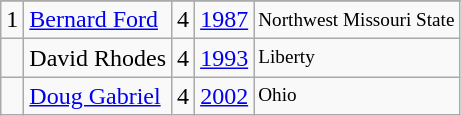<table class="wikitable">
<tr>
</tr>
<tr>
<td>1</td>
<td><a href='#'>Bernard Ford</a></td>
<td>4</td>
<td><a href='#'>1987</a></td>
<td style="font-size:80%;">Northwest Missouri State</td>
</tr>
<tr>
<td></td>
<td>David Rhodes</td>
<td>4</td>
<td><a href='#'>1993</a></td>
<td style="font-size:80%;">Liberty</td>
</tr>
<tr>
<td></td>
<td><a href='#'>Doug Gabriel</a></td>
<td>4</td>
<td><a href='#'>2002</a></td>
<td style="font-size:80%;">Ohio</td>
</tr>
</table>
